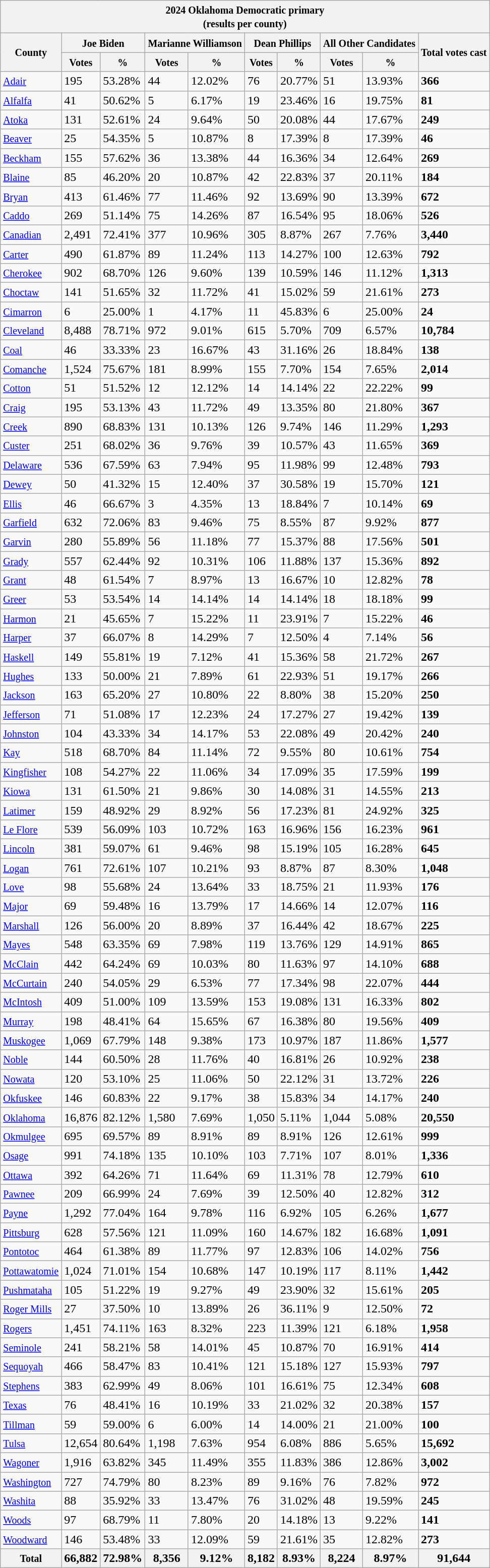<table class="wikitable sortable mw-collapsible mw-collapsed">
<tr>
<th colspan="10"><small>2024 Oklahoma Democratic primary</small><br><small>(results per county)</small></th>
</tr>
<tr>
<th rowspan="2"><small>County</small></th>
<th colspan="2"><small>Joe Biden</small></th>
<th colspan="2"><small>Marianne Williamson</small></th>
<th colspan="2"><small>Dean Phillips</small></th>
<th colspan="2"><small>All Other Candidates</small></th>
<th rowspan="2"><small>Total votes cast</small></th>
</tr>
<tr>
<th><small>Votes</small></th>
<th><small>%</small></th>
<th><small>Votes</small></th>
<th><small>%</small></th>
<th><small>Votes</small></th>
<th><small>%</small></th>
<th><small>Votes</small></th>
<th><small>%</small></th>
</tr>
<tr>
<td><a href='#'><small>Adair</small></a></td>
<td>195</td>
<td>53.28%</td>
<td>44</td>
<td>12.02%</td>
<td>76</td>
<td>20.77%</td>
<td>51</td>
<td>13.93%</td>
<td><strong>366</strong></td>
</tr>
<tr>
<td><a href='#'><small>Alfalfa</small></a></td>
<td>41</td>
<td>50.62%</td>
<td>5</td>
<td>6.17%</td>
<td>19</td>
<td>23.46%</td>
<td>16</td>
<td>19.75%</td>
<td><strong>81</strong></td>
</tr>
<tr>
<td><a href='#'><small>Atoka</small></a></td>
<td>131</td>
<td>52.61%</td>
<td>24</td>
<td>9.64%</td>
<td>50</td>
<td>20.08%</td>
<td>44</td>
<td>17.67%</td>
<td><strong>249</strong></td>
</tr>
<tr>
<td><a href='#'><small>Beaver</small></a></td>
<td>25</td>
<td>54.35%</td>
<td>5</td>
<td>10.87%</td>
<td>8</td>
<td>17.39%</td>
<td>8</td>
<td>17.39%</td>
<td><strong>46</strong></td>
</tr>
<tr>
<td><a href='#'><small>Beckham</small></a></td>
<td>155</td>
<td>57.62%</td>
<td>36</td>
<td>13.38%</td>
<td>44</td>
<td>16.36%</td>
<td>34</td>
<td>12.64%</td>
<td><strong>269</strong></td>
</tr>
<tr>
<td><a href='#'><small>Blaine</small></a></td>
<td>85</td>
<td>46.20%</td>
<td>20</td>
<td>10.87%</td>
<td>42</td>
<td>22.83%</td>
<td>37</td>
<td>20.11%</td>
<td><strong>184</strong></td>
</tr>
<tr>
<td><a href='#'><small>Bryan</small></a></td>
<td>413</td>
<td>61.46%</td>
<td>77</td>
<td>11.46%</td>
<td>92</td>
<td>13.69%</td>
<td>90</td>
<td>13.39%</td>
<td><strong>672</strong></td>
</tr>
<tr>
<td><a href='#'><small>Caddo</small></a></td>
<td>269</td>
<td>51.14%</td>
<td>75</td>
<td>14.26%</td>
<td>87</td>
<td>16.54%</td>
<td>95</td>
<td>18.06%</td>
<td><strong>526</strong></td>
</tr>
<tr>
<td><a href='#'><small>Canadian</small></a></td>
<td>2,491</td>
<td>72.41%</td>
<td>377</td>
<td>10.96%</td>
<td>305</td>
<td>8.87%</td>
<td>267</td>
<td>7.76%</td>
<td><strong>3,440</strong></td>
</tr>
<tr>
<td><a href='#'><small>Carter</small></a></td>
<td>490</td>
<td>61.87%</td>
<td>89</td>
<td>11.24%</td>
<td>113</td>
<td>14.27%</td>
<td>100</td>
<td>12.63%</td>
<td><strong>792</strong></td>
</tr>
<tr>
<td><a href='#'><small>Cherokee</small></a></td>
<td>902</td>
<td>68.70%</td>
<td>126</td>
<td>9.60%</td>
<td>139</td>
<td>10.59%</td>
<td>146</td>
<td>11.12%</td>
<td><strong>1,313</strong></td>
</tr>
<tr>
<td><a href='#'><small>Choctaw</small></a></td>
<td>141</td>
<td>51.65%</td>
<td>32</td>
<td>11.72%</td>
<td>41</td>
<td>15.02%</td>
<td>59</td>
<td>21.61%</td>
<td><strong>273</strong></td>
</tr>
<tr>
<td><a href='#'><small>Cimarron</small></a></td>
<td>6</td>
<td>25.00%</td>
<td>1</td>
<td>4.17%</td>
<td>11</td>
<td>45.83%</td>
<td>6</td>
<td>25.00%</td>
<td><strong>24</strong></td>
</tr>
<tr>
<td><a href='#'><small>Cleveland</small></a></td>
<td>8,488</td>
<td>78.71%</td>
<td>972</td>
<td>9.01%</td>
<td>615</td>
<td>5.70%</td>
<td>709</td>
<td>6.57%</td>
<td><strong>10,784</strong></td>
</tr>
<tr>
<td><a href='#'><small>Coal</small></a></td>
<td>46</td>
<td>33.33%</td>
<td>23</td>
<td>16.67%</td>
<td>43</td>
<td>31.16%</td>
<td>26</td>
<td>18.84%</td>
<td><strong>138</strong></td>
</tr>
<tr>
<td><a href='#'><small>Comanche</small></a></td>
<td>1,524</td>
<td>75.67%</td>
<td>181</td>
<td>8.99%</td>
<td>155</td>
<td>7.70%</td>
<td>154</td>
<td>7.65%</td>
<td><strong>2,014</strong></td>
</tr>
<tr>
<td><a href='#'><small>Cotton</small></a></td>
<td>51</td>
<td>51.52%</td>
<td>12</td>
<td>12.12%</td>
<td>14</td>
<td>14.14%</td>
<td>22</td>
<td>22.22%</td>
<td><strong>99</strong></td>
</tr>
<tr>
<td><a href='#'><small>Craig</small></a></td>
<td>195</td>
<td>53.13%</td>
<td>43</td>
<td>11.72%</td>
<td>49</td>
<td>13.35%</td>
<td>80</td>
<td>21.80%</td>
<td><strong>367</strong></td>
</tr>
<tr>
<td><a href='#'><small>Creek</small></a></td>
<td>890</td>
<td>68.83%</td>
<td>131</td>
<td>10.13%</td>
<td>126</td>
<td>9.74%</td>
<td>146</td>
<td>11.29%</td>
<td><strong>1,293</strong></td>
</tr>
<tr>
<td><a href='#'><small>Custer</small></a></td>
<td>251</td>
<td>68.02%</td>
<td>36</td>
<td>9.76%</td>
<td>39</td>
<td>10.57%</td>
<td>43</td>
<td>11.65%</td>
<td><strong>369</strong></td>
</tr>
<tr>
<td><a href='#'><small>Delaware</small></a></td>
<td>536</td>
<td>67.59%</td>
<td>63</td>
<td>7.94%</td>
<td>95</td>
<td>11.98%</td>
<td>99</td>
<td>12.48%</td>
<td><strong>793</strong></td>
</tr>
<tr>
<td><a href='#'><small>Dewey</small></a></td>
<td>50</td>
<td>41.32%</td>
<td>15</td>
<td>12.40%</td>
<td>37</td>
<td>30.58%</td>
<td>19</td>
<td>15.70%</td>
<td><strong>121</strong></td>
</tr>
<tr>
<td><a href='#'><small>Ellis</small></a></td>
<td>46</td>
<td>66.67%</td>
<td>3</td>
<td>4.35%</td>
<td>13</td>
<td>18.84%</td>
<td>7</td>
<td>10.14%</td>
<td><strong>69</strong></td>
</tr>
<tr>
<td><a href='#'><small>Garfield</small></a></td>
<td>632</td>
<td>72.06%</td>
<td>83</td>
<td>9.46%</td>
<td>75</td>
<td>8.55%</td>
<td>87</td>
<td>9.92%</td>
<td><strong>877</strong></td>
</tr>
<tr>
<td><a href='#'><small>Garvin</small></a></td>
<td>280</td>
<td>55.89%</td>
<td>56</td>
<td>11.18%</td>
<td>77</td>
<td>15.37%</td>
<td>88</td>
<td>17.56%</td>
<td><strong>501</strong></td>
</tr>
<tr>
<td><a href='#'><small>Grady</small></a></td>
<td>557</td>
<td>62.44%</td>
<td>92</td>
<td>10.31%</td>
<td>106</td>
<td>11.88%</td>
<td>137</td>
<td>15.36%</td>
<td><strong>892</strong></td>
</tr>
<tr>
<td><a href='#'><small>Grant</small></a></td>
<td>48</td>
<td>61.54%</td>
<td>7</td>
<td>8.97%</td>
<td>13</td>
<td>16.67%</td>
<td>10</td>
<td>12.82%</td>
<td><strong>78</strong></td>
</tr>
<tr>
<td><a href='#'><small>Greer</small></a></td>
<td>53</td>
<td>53.54%</td>
<td>14</td>
<td>14.14%</td>
<td>14</td>
<td>14.14%</td>
<td>18</td>
<td>18.18%</td>
<td><strong>99</strong></td>
</tr>
<tr>
<td><a href='#'><small>Harmon</small></a></td>
<td>21</td>
<td>45.65%</td>
<td>7</td>
<td>15.22%</td>
<td>11</td>
<td>23.91%</td>
<td>7</td>
<td>15.22%</td>
<td><strong>46</strong></td>
</tr>
<tr>
<td><a href='#'><small>Harper</small></a></td>
<td>37</td>
<td>66.07%</td>
<td>8</td>
<td>14.29%</td>
<td>7</td>
<td>12.50%</td>
<td>4</td>
<td>7.14%</td>
<td><strong>56</strong></td>
</tr>
<tr>
<td><a href='#'><small>Haskell</small></a></td>
<td>149</td>
<td>55.81%</td>
<td>19</td>
<td>7.12%</td>
<td>41</td>
<td>15.36%</td>
<td>58</td>
<td>21.72%</td>
<td><strong>267</strong></td>
</tr>
<tr>
<td><a href='#'><small>Hughes</small></a></td>
<td>133</td>
<td>50.00%</td>
<td>21</td>
<td>7.89%</td>
<td>61</td>
<td>22.93%</td>
<td>51</td>
<td>19.17%</td>
<td><strong>266</strong></td>
</tr>
<tr>
<td><a href='#'><small>Jackson</small></a></td>
<td>163</td>
<td>65.20%</td>
<td>27</td>
<td>10.80%</td>
<td>22</td>
<td>8.80%</td>
<td>38</td>
<td>15.20%</td>
<td><strong>250</strong></td>
</tr>
<tr>
<td><a href='#'><small>Jefferson</small></a></td>
<td>71</td>
<td>51.08%</td>
<td>17</td>
<td>12.23%</td>
<td>24</td>
<td>17.27%</td>
<td>27</td>
<td>19.42%</td>
<td><strong>139</strong></td>
</tr>
<tr>
<td><a href='#'><small>Johnston</small></a></td>
<td>104</td>
<td>43.33%</td>
<td>34</td>
<td>14.17%</td>
<td>53</td>
<td>22.08%</td>
<td>49</td>
<td>20.42%</td>
<td><strong>240</strong></td>
</tr>
<tr>
<td><a href='#'><small>Kay</small></a></td>
<td>518</td>
<td>68.70%</td>
<td>84</td>
<td>11.14%</td>
<td>72</td>
<td>9.55%</td>
<td>80</td>
<td>10.61%</td>
<td><strong>754</strong></td>
</tr>
<tr>
<td><a href='#'><small>Kingfisher</small></a></td>
<td>108</td>
<td>54.27%</td>
<td>22</td>
<td>11.06%</td>
<td>34</td>
<td>17.09%</td>
<td>35</td>
<td>17.59%</td>
<td><strong>199</strong></td>
</tr>
<tr>
<td><a href='#'><small>Kiowa</small></a></td>
<td>131</td>
<td>61.50%</td>
<td>21</td>
<td>9.86%</td>
<td>30</td>
<td>14.08%</td>
<td>31</td>
<td>14.55%</td>
<td><strong>213</strong></td>
</tr>
<tr>
<td><a href='#'><small>Latimer</small></a></td>
<td>159</td>
<td>48.92%</td>
<td>29</td>
<td>8.92%</td>
<td>56</td>
<td>17.23%</td>
<td>81</td>
<td>24.92%</td>
<td><strong>325</strong></td>
</tr>
<tr>
<td><a href='#'><small>Le Flore</small></a></td>
<td>539</td>
<td>56.09%</td>
<td>103</td>
<td>10.72%</td>
<td>163</td>
<td>16.96%</td>
<td>156</td>
<td>16.23%</td>
<td><strong>961</strong></td>
</tr>
<tr>
<td><a href='#'><small>Lincoln</small></a></td>
<td>381</td>
<td>59.07%</td>
<td>61</td>
<td>9.46%</td>
<td>98</td>
<td>15.19%</td>
<td>105</td>
<td>16.28%</td>
<td><strong>645</strong></td>
</tr>
<tr>
<td><a href='#'><small>Logan</small></a></td>
<td>761</td>
<td>72.61%</td>
<td>107</td>
<td>10.21%</td>
<td>93</td>
<td>8.87%</td>
<td>87</td>
<td>8.30%</td>
<td><strong>1,048</strong></td>
</tr>
<tr>
<td><a href='#'><small>Love</small></a></td>
<td>98</td>
<td>55.68%</td>
<td>24</td>
<td>13.64%</td>
<td>33</td>
<td>18.75%</td>
<td>21</td>
<td>11.93%</td>
<td><strong>176</strong></td>
</tr>
<tr>
<td><a href='#'><small>Major</small></a></td>
<td>69</td>
<td>59.48%</td>
<td>16</td>
<td>13.79%</td>
<td>17</td>
<td>14.66%</td>
<td>14</td>
<td>12.07%</td>
<td><strong>116</strong></td>
</tr>
<tr>
<td><a href='#'><small>Marshall</small></a></td>
<td>126</td>
<td>56.00%</td>
<td>20</td>
<td>8.89%</td>
<td>37</td>
<td>16.44%</td>
<td>42</td>
<td>18.67%</td>
<td><strong>225</strong></td>
</tr>
<tr>
<td><a href='#'><small>Mayes</small></a></td>
<td>548</td>
<td>63.35%</td>
<td>69</td>
<td>7.98%</td>
<td>119</td>
<td>13.76%</td>
<td>129</td>
<td>14.91%</td>
<td><strong>865</strong></td>
</tr>
<tr>
<td><a href='#'><small>McClain</small></a></td>
<td>442</td>
<td>64.24%</td>
<td>69</td>
<td>10.03%</td>
<td>80</td>
<td>11.63%</td>
<td>97</td>
<td>14.10%</td>
<td><strong>688</strong></td>
</tr>
<tr>
<td><a href='#'><small>McCurtain</small></a></td>
<td>240</td>
<td>54.05%</td>
<td>29</td>
<td>6.53%</td>
<td>77</td>
<td>17.34%</td>
<td>98</td>
<td>22.07%</td>
<td><strong>444</strong></td>
</tr>
<tr>
<td><a href='#'><small>McIntosh</small></a></td>
<td>409</td>
<td>51.00%</td>
<td>109</td>
<td>13.59%</td>
<td>153</td>
<td>19.08%</td>
<td>131</td>
<td>16.33%</td>
<td><strong>802</strong></td>
</tr>
<tr>
<td><a href='#'><small>Murray</small></a></td>
<td>198</td>
<td>48.41%</td>
<td>64</td>
<td>15.65%</td>
<td>67</td>
<td>16.38%</td>
<td>80</td>
<td>19.56%</td>
<td><strong>409</strong></td>
</tr>
<tr>
<td><a href='#'><small>Muskogee</small></a></td>
<td>1,069</td>
<td>67.79%</td>
<td>148</td>
<td>9.38%</td>
<td>173</td>
<td>10.97%</td>
<td>187</td>
<td>11.86%</td>
<td><strong>1,577</strong></td>
</tr>
<tr>
<td><a href='#'><small>Noble</small></a></td>
<td>144</td>
<td>60.50%</td>
<td>28</td>
<td>11.76%</td>
<td>40</td>
<td>16.81%</td>
<td>26</td>
<td>10.92%</td>
<td><strong>238</strong></td>
</tr>
<tr>
<td><a href='#'><small>Nowata</small></a></td>
<td>120</td>
<td>53.10%</td>
<td>25</td>
<td>11.06%</td>
<td>50</td>
<td>22.12%</td>
<td>31</td>
<td>13.72%</td>
<td><strong>226</strong></td>
</tr>
<tr>
<td><a href='#'><small>Okfuskee</small></a></td>
<td>146</td>
<td>60.83%</td>
<td>22</td>
<td>9.17%</td>
<td>38</td>
<td>15.83%</td>
<td>34</td>
<td>14.17%</td>
<td><strong>240</strong></td>
</tr>
<tr>
<td><a href='#'><small>Oklahoma</small></a></td>
<td>16,876</td>
<td>82.12%</td>
<td>1,580</td>
<td>7.69%</td>
<td>1,050</td>
<td>5.11%</td>
<td>1,044</td>
<td>5.08%</td>
<td><strong>20,550</strong></td>
</tr>
<tr>
<td><a href='#'><small>Okmulgee</small></a></td>
<td>695</td>
<td>69.57%</td>
<td>89</td>
<td>8.91%</td>
<td>89</td>
<td>8.91%</td>
<td>126</td>
<td>12.61%</td>
<td><strong>999</strong></td>
</tr>
<tr>
<td><a href='#'><small>Osage</small></a></td>
<td>991</td>
<td>74.18%</td>
<td>135</td>
<td>10.10%</td>
<td>103</td>
<td>7.71%</td>
<td>107</td>
<td>8.01%</td>
<td><strong>1,336</strong></td>
</tr>
<tr>
<td><a href='#'><small>Ottawa</small></a></td>
<td>392</td>
<td>64.26%</td>
<td>71</td>
<td>11.64%</td>
<td>69</td>
<td>11.31%</td>
<td>78</td>
<td>12.79%</td>
<td><strong>610</strong></td>
</tr>
<tr>
<td><a href='#'><small>Pawnee</small></a></td>
<td>209</td>
<td>66.99%</td>
<td>24</td>
<td>7.69%</td>
<td>39</td>
<td>12.50%</td>
<td>40</td>
<td>12.82%</td>
<td><strong>312</strong></td>
</tr>
<tr>
<td><a href='#'><small>Payne</small></a></td>
<td>1,292</td>
<td>77.04%</td>
<td>164</td>
<td>9.78%</td>
<td>116</td>
<td>6.92%</td>
<td>105</td>
<td>6.26%</td>
<td><strong>1,677</strong></td>
</tr>
<tr>
<td><a href='#'><small>Pittsburg</small></a></td>
<td>628</td>
<td>57.56%</td>
<td>121</td>
<td>11.09%</td>
<td>160</td>
<td>14.67%</td>
<td>182</td>
<td>16.68%</td>
<td><strong>1,091</strong></td>
</tr>
<tr>
<td><a href='#'><small>Pontotoc</small></a></td>
<td>464</td>
<td>61.38%</td>
<td>89</td>
<td>11.77%</td>
<td>97</td>
<td>12.83%</td>
<td>106</td>
<td>14.02%</td>
<td><strong>756</strong></td>
</tr>
<tr>
<td><a href='#'><small>Pottawatomie</small></a></td>
<td>1,024</td>
<td>71.01%</td>
<td>154</td>
<td>10.68%</td>
<td>147</td>
<td>10.19%</td>
<td>117</td>
<td>8.11%</td>
<td><strong>1,442</strong></td>
</tr>
<tr>
<td><a href='#'><small>Pushmataha</small></a></td>
<td>105</td>
<td>51.22%</td>
<td>19</td>
<td>9.27%</td>
<td>49</td>
<td>23.90%</td>
<td>32</td>
<td>15.61%</td>
<td><strong>205</strong></td>
</tr>
<tr>
<td><a href='#'><small>Roger Mills</small></a></td>
<td>27</td>
<td>37.50%</td>
<td>10</td>
<td>13.89%</td>
<td>26</td>
<td>36.11%</td>
<td>9</td>
<td>12.50%</td>
<td><strong>72</strong></td>
</tr>
<tr>
<td><a href='#'><small>Rogers</small></a></td>
<td>1,451</td>
<td>74.11%</td>
<td>163</td>
<td>8.32%</td>
<td>223</td>
<td>11.39%</td>
<td>121</td>
<td>6.18%</td>
<td><strong>1,958</strong></td>
</tr>
<tr>
<td><a href='#'><small>Seminole</small></a></td>
<td>241</td>
<td>58.21%</td>
<td>58</td>
<td>14.01%</td>
<td>45</td>
<td>10.87%</td>
<td>70</td>
<td>16.91%</td>
<td><strong>414</strong></td>
</tr>
<tr>
<td><a href='#'><small>Sequoyah</small></a></td>
<td>466</td>
<td>58.47%</td>
<td>83</td>
<td>10.41%</td>
<td>121</td>
<td>15.18%</td>
<td>127</td>
<td>15.93%</td>
<td><strong>797</strong></td>
</tr>
<tr>
<td><a href='#'><small>Stephens</small></a></td>
<td>383</td>
<td>62.99%</td>
<td>49</td>
<td>8.06%</td>
<td>101</td>
<td>16.61%</td>
<td>75</td>
<td>12.34%</td>
<td><strong>608</strong></td>
</tr>
<tr>
<td><a href='#'><small>Texas</small></a></td>
<td>76</td>
<td>48.41%</td>
<td>16</td>
<td>10.19%</td>
<td>33</td>
<td>21.02%</td>
<td>32</td>
<td>20.38%</td>
<td><strong>157</strong></td>
</tr>
<tr>
<td><a href='#'><small>Tillman</small></a></td>
<td>59</td>
<td>59.00%</td>
<td>6</td>
<td>6.00%</td>
<td>14</td>
<td>14.00%</td>
<td>21</td>
<td>21.00%</td>
<td><strong>100</strong></td>
</tr>
<tr>
<td><a href='#'><small>Tulsa</small></a></td>
<td>12,654</td>
<td>80.64%</td>
<td>1,198</td>
<td>7.63%</td>
<td>954</td>
<td>6.08%</td>
<td>886</td>
<td>5.65%</td>
<td><strong>15,692</strong></td>
</tr>
<tr>
<td><a href='#'><small>Wagoner</small></a></td>
<td>1,916</td>
<td>63.82%</td>
<td>345</td>
<td>11.49%</td>
<td>355</td>
<td>11.83%</td>
<td>386</td>
<td>12.86%</td>
<td><strong>3,002</strong></td>
</tr>
<tr>
<td><a href='#'><small>Washington</small></a></td>
<td>727</td>
<td>74.79%</td>
<td>80</td>
<td>8.23%</td>
<td>89</td>
<td>9.16%</td>
<td>76</td>
<td>7.82%</td>
<td><strong>972</strong></td>
</tr>
<tr>
<td><a href='#'><small>Washita</small></a></td>
<td>88</td>
<td>35.92%</td>
<td>33</td>
<td>13.47%</td>
<td>76</td>
<td>31.02%</td>
<td>48</td>
<td>19.59%</td>
<td><strong>245</strong></td>
</tr>
<tr>
<td><a href='#'><small>Woods</small></a></td>
<td>97</td>
<td>68.79%</td>
<td>11</td>
<td>7.80%</td>
<td>20</td>
<td>14.18%</td>
<td>13</td>
<td>9.22%</td>
<td><strong>141</strong></td>
</tr>
<tr>
<td><a href='#'><small>Woodward</small></a></td>
<td>146</td>
<td>53.48%</td>
<td>33</td>
<td>12.09%</td>
<td>59</td>
<td>21.61%</td>
<td>35</td>
<td>12.82%</td>
<td><strong>273</strong></td>
</tr>
<tr>
<th><strong><small>Total</small></strong></th>
<th>66,882</th>
<th>72.98%</th>
<th>8,356</th>
<th>9.12%</th>
<th>8,182</th>
<th>8.93%</th>
<th>8,224</th>
<th>8.97%</th>
<th>91,644</th>
</tr>
</table>
